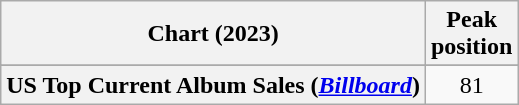<table class="wikitable sortable plainrowheaders" style="text-align:center">
<tr>
<th scope="col">Chart (2023)</th>
<th scope="col">Peak<br>position</th>
</tr>
<tr>
</tr>
<tr>
</tr>
<tr>
<th scope="row">US Top Current Album Sales (<em><a href='#'>Billboard</a></em>)</th>
<td>81</td>
</tr>
</table>
